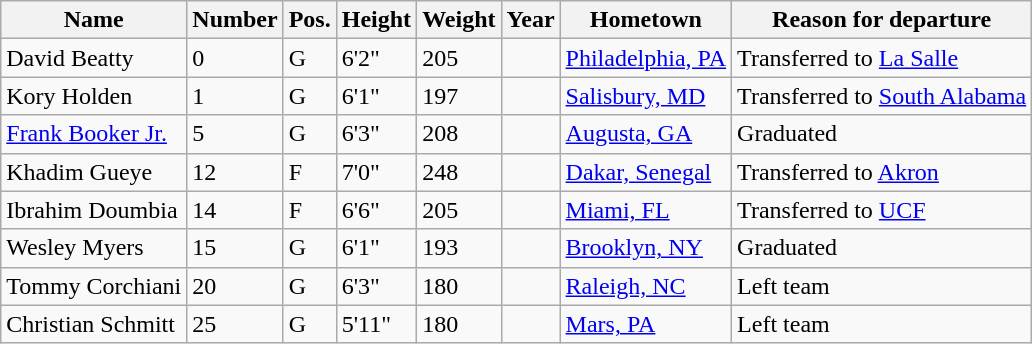<table class="wikitable sortable" border="1">
<tr>
<th>Name</th>
<th>Number</th>
<th>Pos.</th>
<th>Height</th>
<th>Weight</th>
<th>Year</th>
<th>Hometown</th>
<th class="unsortable">Reason for departure</th>
</tr>
<tr>
<td>David Beatty</td>
<td>0</td>
<td>G</td>
<td>6'2"</td>
<td>205</td>
<td></td>
<td><a href='#'>Philadelphia, PA</a></td>
<td>Transferred to <a href='#'>La Salle</a></td>
</tr>
<tr>
<td>Kory Holden</td>
<td>1</td>
<td>G</td>
<td>6'1"</td>
<td>197</td>
<td></td>
<td><a href='#'>Salisbury, MD</a></td>
<td>Transferred to <a href='#'>South Alabama</a></td>
</tr>
<tr>
<td><a href='#'>Frank Booker Jr.</a></td>
<td>5</td>
<td>G</td>
<td>6'3"</td>
<td>208</td>
<td></td>
<td><a href='#'>Augusta, GA</a></td>
<td>Graduated</td>
</tr>
<tr>
<td>Khadim Gueye</td>
<td>12</td>
<td>F</td>
<td>7'0"</td>
<td>248</td>
<td></td>
<td><a href='#'>Dakar, Senegal</a></td>
<td>Transferred to <a href='#'>Akron</a></td>
</tr>
<tr>
<td>Ibrahim Doumbia</td>
<td>14</td>
<td>F</td>
<td>6'6"</td>
<td>205</td>
<td></td>
<td><a href='#'>Miami, FL</a></td>
<td>Transferred to <a href='#'>UCF</a></td>
</tr>
<tr>
<td>Wesley Myers</td>
<td>15</td>
<td>G</td>
<td>6'1"</td>
<td>193</td>
<td></td>
<td><a href='#'>Brooklyn, NY</a></td>
<td>Graduated</td>
</tr>
<tr>
<td>Tommy Corchiani</td>
<td>20</td>
<td>G</td>
<td>6'3"</td>
<td>180</td>
<td></td>
<td><a href='#'>Raleigh, NC</a></td>
<td>Left team</td>
</tr>
<tr>
<td>Christian Schmitt</td>
<td>25</td>
<td>G</td>
<td>5'11"</td>
<td>180</td>
<td></td>
<td><a href='#'>Mars, PA</a></td>
<td>Left team</td>
</tr>
</table>
